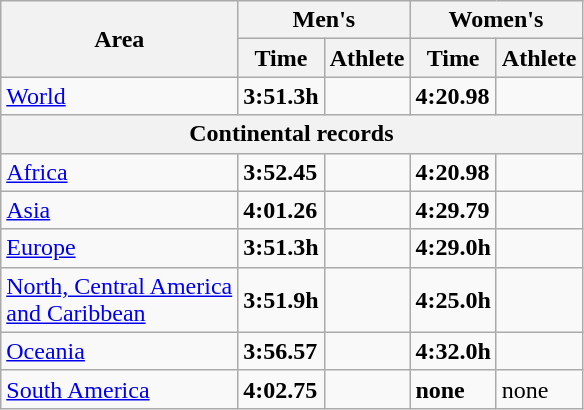<table class="wikitable">
<tr>
<th rowspan=2>Area</th>
<th colspan=2>Men's</th>
<th colspan=2>Women's</th>
</tr>
<tr>
<th>Time</th>
<th>Athlete</th>
<th>Time</th>
<th>Athlete</th>
</tr>
<tr>
<td><a href='#'>World</a></td>
<td><strong>3:51.3h</strong></td>
<td></td>
<td><strong>4:20.98</strong></td>
<td></td>
</tr>
<tr>
<th colspan=5>Continental records</th>
</tr>
<tr>
<td><a href='#'>Africa</a></td>
<td><strong>3:52.45</strong></td>
<td></td>
<td><strong>4:20.98</strong></td>
<td></td>
</tr>
<tr>
<td><a href='#'>Asia</a></td>
<td><strong>4:01.26</strong></td>
<td></td>
<td><strong>4:29.79</strong></td>
<td></td>
</tr>
<tr>
<td><a href='#'>Europe</a></td>
<td><strong>3:51.3h</strong></td>
<td></td>
<td><strong>4:29.0h</strong></td>
<td></td>
</tr>
<tr>
<td><a href='#'>North, Central America<br> and Caribbean</a></td>
<td><strong>3:51.9h</strong></td>
<td></td>
<td><strong>4:25.0h</strong></td>
<td></td>
</tr>
<tr>
<td><a href='#'>Oceania</a></td>
<td><strong>3:56.57</strong></td>
<td></td>
<td><strong>4:32.0h</strong></td>
<td></td>
</tr>
<tr>
<td><a href='#'>South America</a></td>
<td><strong>4:02.75</strong></td>
<td></td>
<td><strong>none</strong></td>
<td>none</td>
</tr>
</table>
